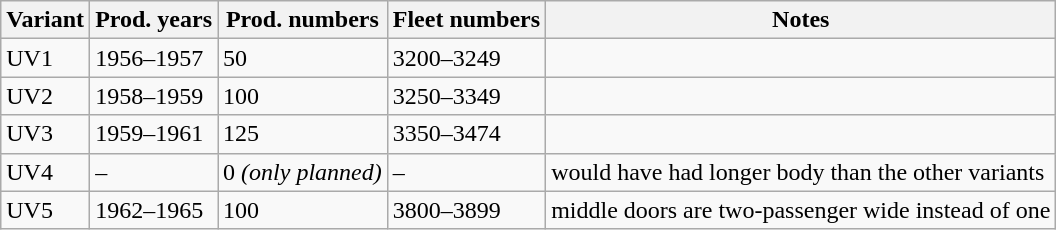<table class="wikitable">
<tr>
<th>Variant</th>
<th>Prod. years</th>
<th>Prod. numbers</th>
<th>Fleet numbers</th>
<th>Notes</th>
</tr>
<tr>
<td>UV1</td>
<td>1956–1957</td>
<td>50</td>
<td>3200–3249</td>
<td></td>
</tr>
<tr>
<td>UV2</td>
<td>1958–1959</td>
<td>100</td>
<td>3250–3349</td>
<td></td>
</tr>
<tr>
<td>UV3</td>
<td>1959–1961</td>
<td>125</td>
<td>3350–3474</td>
<td></td>
</tr>
<tr>
<td>UV4</td>
<td>–</td>
<td>0 <em>(only planned)</em></td>
<td>–</td>
<td>would have had longer body than the other variants</td>
</tr>
<tr>
<td>UV5</td>
<td>1962–1965</td>
<td>100</td>
<td>3800–3899</td>
<td>middle doors are two-passenger wide instead of one</td>
</tr>
</table>
